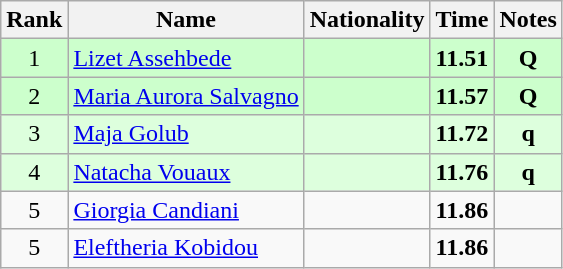<table class="wikitable sortable" style="text-align:center">
<tr>
<th>Rank</th>
<th>Name</th>
<th>Nationality</th>
<th>Time</th>
<th>Notes</th>
</tr>
<tr bgcolor=ccffcc>
<td>1</td>
<td align=left><a href='#'>Lizet Assehbede</a></td>
<td align=left></td>
<td><strong>11.51</strong></td>
<td><strong>Q</strong></td>
</tr>
<tr bgcolor=ccffcc>
<td>2</td>
<td align=left><a href='#'>Maria Aurora Salvagno</a></td>
<td align=left></td>
<td><strong>11.57</strong></td>
<td><strong>Q</strong></td>
</tr>
<tr bgcolor=ddffdd>
<td>3</td>
<td align=left><a href='#'>Maja Golub</a></td>
<td align=left></td>
<td><strong>11.72</strong></td>
<td><strong>q</strong></td>
</tr>
<tr bgcolor=ddffdd>
<td>4</td>
<td align=left><a href='#'>Natacha Vouaux</a></td>
<td align=left></td>
<td><strong>11.76</strong></td>
<td><strong>q</strong></td>
</tr>
<tr>
<td>5</td>
<td align=left><a href='#'>Giorgia Candiani</a></td>
<td align=left></td>
<td><strong>11.86</strong></td>
<td></td>
</tr>
<tr>
<td>5</td>
<td align=left><a href='#'>Eleftheria Kobidou</a></td>
<td align=left></td>
<td><strong>11.86</strong></td>
<td></td>
</tr>
</table>
